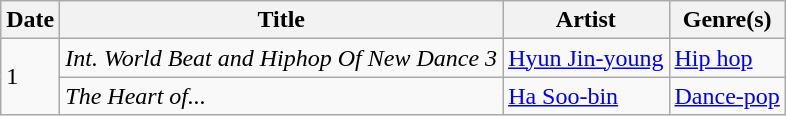<table class="wikitable" style="text-align: left;">
<tr>
<th>Date</th>
<th>Title</th>
<th>Artist</th>
<th>Genre(s)</th>
</tr>
<tr>
<td rowspan="2">1</td>
<td><em>Int. World Beat and Hiphop Of New Dance 3</em></td>
<td><a href='#'>Hyun Jin-young</a></td>
<td><a href='#'>Hip hop</a></td>
</tr>
<tr>
<td><em>The Heart of...</em></td>
<td><a href='#'>Ha Soo-bin</a></td>
<td><a href='#'>Dance-pop</a></td>
</tr>
</table>
